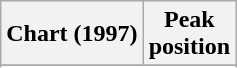<table class="wikitable sortable">
<tr>
<th align="left">Chart (1997)</th>
<th align="center">Peak<br>position</th>
</tr>
<tr>
</tr>
<tr>
</tr>
<tr>
</tr>
</table>
